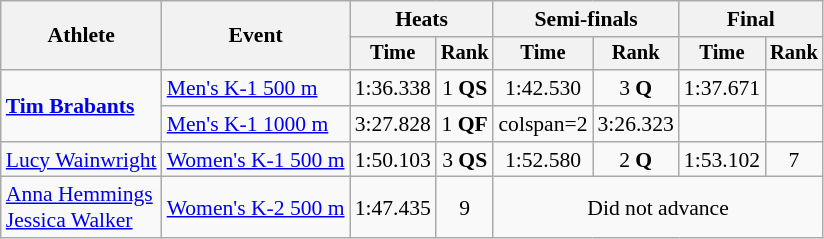<table class=wikitable style="font-size:90%">
<tr>
<th rowspan="2">Athlete</th>
<th rowspan="2">Event</th>
<th colspan="2">Heats</th>
<th colspan="2">Semi-finals</th>
<th colspan="2">Final</th>
</tr>
<tr style="font-size:95%">
<th>Time</th>
<th>Rank</th>
<th>Time</th>
<th>Rank</th>
<th>Time</th>
<th>Rank</th>
</tr>
<tr align=center>
<td align=left rowspan=2><strong><a href='#'>Tim Brabants</a></strong></td>
<td align=left><a href='#'>Men's K-1 500 m</a></td>
<td>1:36.338</td>
<td>1 <strong>QS</strong></td>
<td>1:42.530</td>
<td>3 <strong>Q</strong></td>
<td>1:37.671</td>
<td></td>
</tr>
<tr align=center>
<td align=left><a href='#'>Men's K-1 1000 m</a></td>
<td>3:27.828</td>
<td>1 <strong>QF</strong></td>
<td>colspan=2 </td>
<td>3:26.323</td>
<td></td>
</tr>
<tr align=center>
<td align=left><a href='#'>Lucy Wainwright</a></td>
<td align=left><a href='#'>Women's K-1 500 m</a></td>
<td>1:50.103</td>
<td>3 <strong>QS</strong></td>
<td>1:52.580</td>
<td>2 <strong>Q</strong></td>
<td>1:53.102</td>
<td>7</td>
</tr>
<tr align=center>
<td align=left><a href='#'>Anna Hemmings</a><br> <a href='#'>Jessica Walker</a></td>
<td align=left><a href='#'>Women's K-2 500 m</a></td>
<td>1:47.435</td>
<td>9</td>
<td colspan=4>Did not advance</td>
</tr>
</table>
